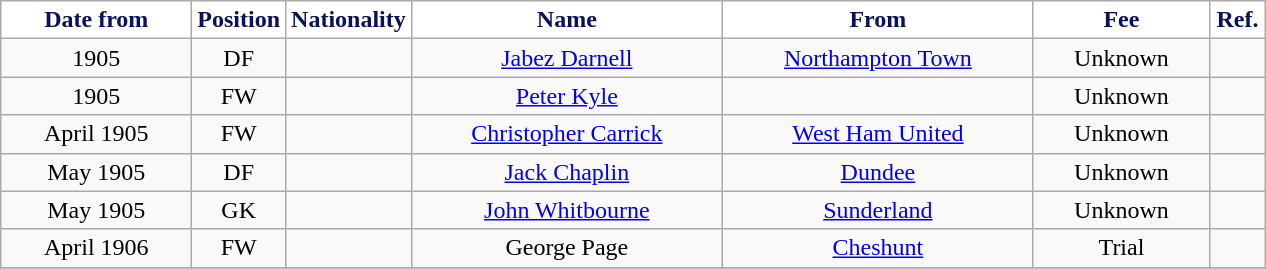<table class="wikitable" style="text-align:center">
<tr>
<th style="background:#FFFFFF; color:#081159; width:120px;">Date from</th>
<th style="background:#FFFFFF; color:#081159; width:50px;">Position</th>
<th style="background:#FFFFFF; color:#081159; width:50px;">Nationality</th>
<th style="background:#FFFFFF; color:#081159; width:200px;">Name</th>
<th style="background:#FFFFFF; color:#081159; width:200px;">From</th>
<th style="background:#FFFFFF; color:#081159; width:110px;">Fee</th>
<th style="background:#FFFFFF; color:#081159; width:30px;">Ref.</th>
</tr>
<tr>
<td>1905</td>
<td>DF</td>
<td></td>
<td><a href='#'>Jabez Darnell</a></td>
<td><a href='#'>Northampton Town</a></td>
<td>Unknown</td>
<td></td>
</tr>
<tr>
<td>1905</td>
<td>FW</td>
<td></td>
<td><a href='#'>Peter Kyle</a></td>
<td></td>
<td>Unknown</td>
<td></td>
</tr>
<tr>
<td>April 1905</td>
<td>FW</td>
<td></td>
<td><a href='#'>Christopher Carrick</a></td>
<td><a href='#'>West Ham United</a></td>
<td>Unknown</td>
<td></td>
</tr>
<tr>
<td>May 1905</td>
<td>DF</td>
<td></td>
<td><a href='#'>Jack Chaplin</a></td>
<td><a href='#'>Dundee</a></td>
<td>Unknown</td>
<td></td>
</tr>
<tr>
<td>May 1905</td>
<td>GK</td>
<td></td>
<td><a href='#'>John Whitbourne</a></td>
<td><a href='#'>Sunderland</a></td>
<td>Unknown</td>
<td></td>
</tr>
<tr>
<td>April 1906</td>
<td>FW</td>
<td></td>
<td>George Page</td>
<td><a href='#'>Cheshunt</a></td>
<td>Trial</td>
<td></td>
</tr>
<tr>
</tr>
</table>
